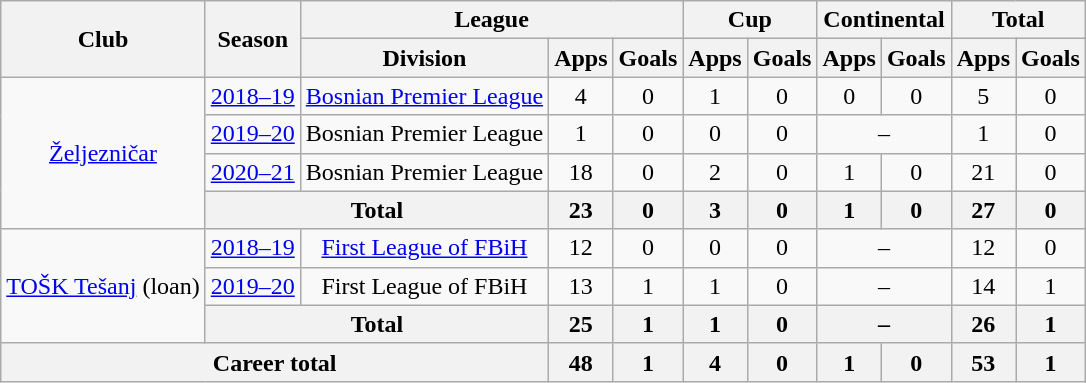<table class=wikitable style="text-align: center">
<tr>
<th rowspan=2>Club</th>
<th rowspan=2>Season</th>
<th colspan=3>League</th>
<th colspan=2>Cup</th>
<th colspan=2>Continental</th>
<th colspan=2>Total</th>
</tr>
<tr>
<th>Division</th>
<th>Apps</th>
<th>Goals</th>
<th>Apps</th>
<th>Goals</th>
<th>Apps</th>
<th>Goals</th>
<th>Apps</th>
<th>Goals</th>
</tr>
<tr>
<td rowspan=4><a href='#'>Željezničar</a></td>
<td><a href='#'>2018–19</a></td>
<td><a href='#'>Bosnian Premier League</a></td>
<td>4</td>
<td>0</td>
<td>1</td>
<td>0</td>
<td>0</td>
<td>0</td>
<td>5</td>
<td>0</td>
</tr>
<tr>
<td><a href='#'>2019–20</a></td>
<td>Bosnian Premier League</td>
<td>1</td>
<td>0</td>
<td>0</td>
<td>0</td>
<td colspan=2>–</td>
<td>1</td>
<td>0</td>
</tr>
<tr>
<td><a href='#'>2020–21</a></td>
<td>Bosnian Premier League</td>
<td>18</td>
<td>0</td>
<td>2</td>
<td>0</td>
<td>1</td>
<td>0</td>
<td>21</td>
<td>0</td>
</tr>
<tr>
<th colspan=2>Total</th>
<th>23</th>
<th>0</th>
<th>3</th>
<th>0</th>
<th>1</th>
<th>0</th>
<th>27</th>
<th>0</th>
</tr>
<tr>
<td rowspan=3><a href='#'>TOŠK Tešanj</a> (loan)</td>
<td><a href='#'>2018–19</a></td>
<td><a href='#'>First League of FBiH</a></td>
<td>12</td>
<td>0</td>
<td>0</td>
<td>0</td>
<td colspan=2>–</td>
<td>12</td>
<td>0</td>
</tr>
<tr>
<td><a href='#'>2019–20</a></td>
<td>First League of FBiH</td>
<td>13</td>
<td>1</td>
<td>1</td>
<td>0</td>
<td colspan=2>–</td>
<td>14</td>
<td>1</td>
</tr>
<tr>
<th colspan=2>Total</th>
<th>25</th>
<th>1</th>
<th>1</th>
<th>0</th>
<th colspan=2>–</th>
<th>26</th>
<th>1</th>
</tr>
<tr>
<th colspan=3>Career total</th>
<th>48</th>
<th>1</th>
<th>4</th>
<th>0</th>
<th>1</th>
<th>0</th>
<th>53</th>
<th>1</th>
</tr>
</table>
